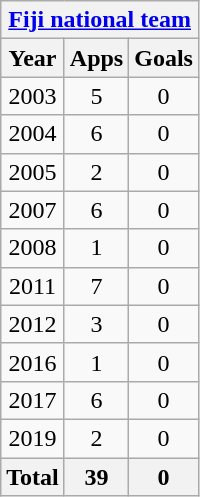<table class="wikitable" style="text-align:center">
<tr>
<th colspan=3><a href='#'>Fiji national team</a></th>
</tr>
<tr>
<th>Year</th>
<th>Apps</th>
<th>Goals</th>
</tr>
<tr>
<td>2003</td>
<td>5</td>
<td>0</td>
</tr>
<tr>
<td>2004</td>
<td>6</td>
<td>0</td>
</tr>
<tr>
<td>2005</td>
<td>2</td>
<td>0</td>
</tr>
<tr>
<td>2007</td>
<td>6</td>
<td>0</td>
</tr>
<tr>
<td>2008</td>
<td>1</td>
<td>0</td>
</tr>
<tr>
<td>2011</td>
<td>7</td>
<td>0</td>
</tr>
<tr>
<td>2012</td>
<td>3</td>
<td>0</td>
</tr>
<tr>
<td>2016</td>
<td>1</td>
<td>0</td>
</tr>
<tr>
<td>2017</td>
<td>6</td>
<td>0</td>
</tr>
<tr>
<td>2019</td>
<td>2</td>
<td>0</td>
</tr>
<tr>
<th>Total</th>
<th>39</th>
<th>0</th>
</tr>
</table>
